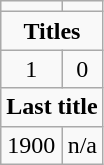<table class="wikitable" border="1">
<tr>
<td></td>
<td></td>
</tr>
<tr>
<td colspan="2" align="center"><strong>Titles</strong></td>
</tr>
<tr>
<td align="center">1</td>
<td align="center">0</td>
</tr>
<tr>
<td colspan="2" align="center"><strong>Last title</strong></td>
</tr>
<tr>
<td align="center">1900</td>
<td align="center">n/a</td>
</tr>
</table>
